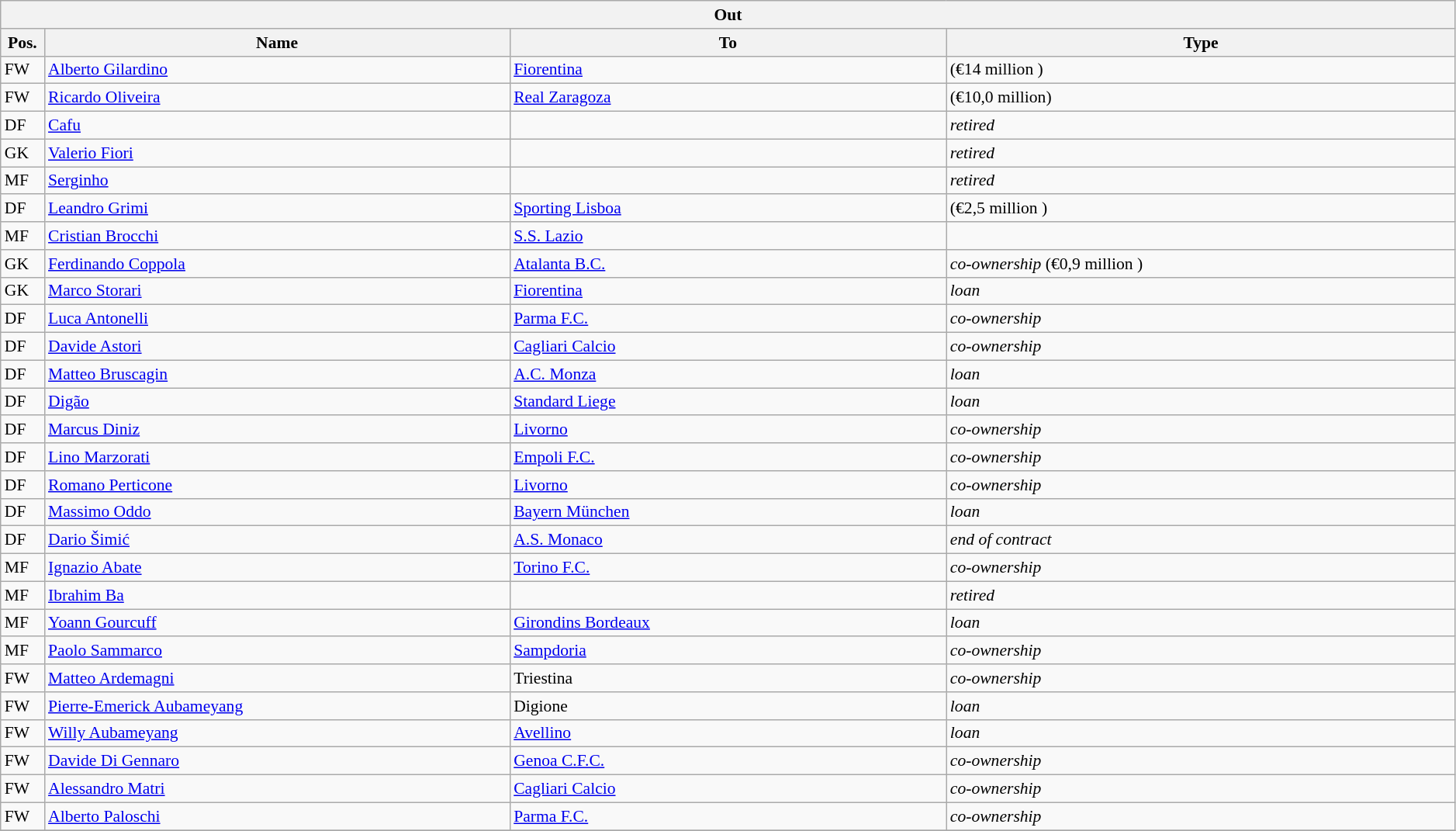<table class="wikitable" style="font-size:90%;width:99%;">
<tr>
<th colspan="4">Out</th>
</tr>
<tr>
<th width=3%>Pos.</th>
<th width=32%>Name</th>
<th width=30%>To</th>
<th width=35%>Type</th>
</tr>
<tr>
<td>FW</td>
<td><a href='#'>Alberto Gilardino</a></td>
<td><a href='#'>Fiorentina</a></td>
<td>(€14 million )</td>
</tr>
<tr>
<td>FW</td>
<td><a href='#'>Ricardo Oliveira</a></td>
<td><a href='#'>Real Zaragoza</a></td>
<td>(€10,0 million)</td>
</tr>
<tr>
<td>DF</td>
<td><a href='#'>Cafu</a></td>
<td></td>
<td><em>retired</em></td>
</tr>
<tr>
<td>GK</td>
<td><a href='#'>Valerio Fiori</a></td>
<td></td>
<td><em>retired</em></td>
</tr>
<tr>
<td>MF</td>
<td><a href='#'>Serginho</a></td>
<td></td>
<td><em>retired</em></td>
</tr>
<tr>
<td>DF</td>
<td><a href='#'>Leandro Grimi</a></td>
<td><a href='#'>Sporting Lisboa</a></td>
<td>(€2,5 million )</td>
</tr>
<tr>
<td>MF</td>
<td><a href='#'>Cristian Brocchi</a></td>
<td><a href='#'>S.S. Lazio</a></td>
<td></td>
</tr>
<tr>
<td>GK</td>
<td><a href='#'>Ferdinando Coppola</a></td>
<td><a href='#'>Atalanta B.C.</a></td>
<td><em>co-ownership</em> (€0,9 million )</td>
</tr>
<tr>
<td>GK</td>
<td><a href='#'>Marco Storari</a></td>
<td><a href='#'>Fiorentina</a></td>
<td><em>loan</em></td>
</tr>
<tr>
<td>DF</td>
<td><a href='#'>Luca Antonelli</a></td>
<td><a href='#'>Parma F.C.</a></td>
<td><em>co-ownership</em></td>
</tr>
<tr>
<td>DF</td>
<td><a href='#'>Davide Astori</a></td>
<td><a href='#'>Cagliari Calcio</a></td>
<td><em>co-ownership</em></td>
</tr>
<tr>
<td>DF</td>
<td><a href='#'>Matteo Bruscagin</a></td>
<td><a href='#'>A.C. Monza</a></td>
<td><em>loan</em></td>
</tr>
<tr>
<td>DF</td>
<td><a href='#'>Digão</a></td>
<td><a href='#'>Standard Liege</a></td>
<td><em>loan</em></td>
</tr>
<tr>
<td>DF</td>
<td><a href='#'>Marcus Diniz</a></td>
<td><a href='#'>Livorno</a></td>
<td><em>co-ownership</em></td>
</tr>
<tr>
<td>DF</td>
<td><a href='#'>Lino Marzorati</a></td>
<td><a href='#'>Empoli F.C.</a></td>
<td><em>co-ownership</em></td>
</tr>
<tr>
<td>DF</td>
<td><a href='#'>Romano Perticone</a></td>
<td><a href='#'>Livorno</a></td>
<td><em>co-ownership</em></td>
</tr>
<tr>
<td>DF</td>
<td><a href='#'>Massimo Oddo</a></td>
<td><a href='#'>Bayern München</a></td>
<td><em>loan</em></td>
</tr>
<tr>
<td>DF</td>
<td><a href='#'>Dario Šimić</a></td>
<td><a href='#'>A.S. Monaco</a></td>
<td><em>end of contract</em></td>
</tr>
<tr>
<td>MF</td>
<td><a href='#'>Ignazio Abate</a></td>
<td><a href='#'>Torino F.C.</a></td>
<td><em>co-ownership</em></td>
</tr>
<tr>
<td>MF</td>
<td><a href='#'>Ibrahim Ba</a></td>
<td></td>
<td><em>retired</em></td>
</tr>
<tr>
<td>MF</td>
<td><a href='#'>Yoann Gourcuff</a></td>
<td><a href='#'>Girondins Bordeaux</a></td>
<td><em>loan</em></td>
</tr>
<tr>
<td>MF</td>
<td><a href='#'>Paolo Sammarco</a></td>
<td><a href='#'>Sampdoria</a></td>
<td><em>co-ownership</em></td>
</tr>
<tr>
<td>FW</td>
<td><a href='#'>Matteo Ardemagni</a></td>
<td>Triestina</td>
<td><em>co-ownership</em></td>
</tr>
<tr>
<td>FW</td>
<td><a href='#'>Pierre-Emerick Aubameyang</a></td>
<td>Digione</td>
<td><em>loan</em></td>
</tr>
<tr>
<td>FW</td>
<td><a href='#'>Willy Aubameyang</a></td>
<td><a href='#'>Avellino</a></td>
<td><em>loan</em></td>
</tr>
<tr>
<td>FW</td>
<td><a href='#'>Davide Di Gennaro</a></td>
<td><a href='#'>Genoa C.F.C.</a></td>
<td><em>co-ownership</em></td>
</tr>
<tr>
<td>FW</td>
<td><a href='#'>Alessandro Matri</a></td>
<td><a href='#'>Cagliari Calcio</a></td>
<td><em>co-ownership</em></td>
</tr>
<tr>
<td>FW</td>
<td><a href='#'>Alberto Paloschi</a></td>
<td><a href='#'>Parma F.C.</a></td>
<td><em>co-ownership</em></td>
</tr>
<tr>
</tr>
</table>
